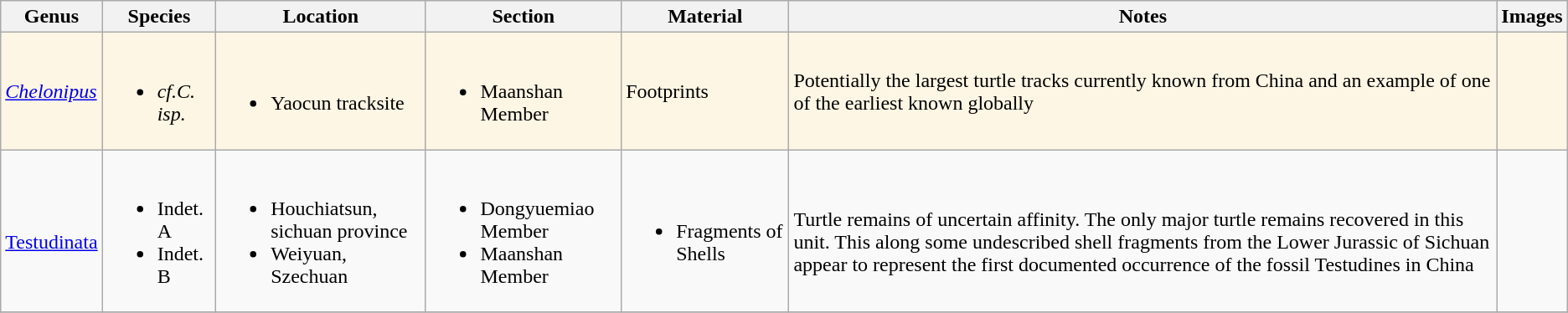<table class="wikitable" align="center">
<tr>
<th>Genus</th>
<th>Species</th>
<th>Location</th>
<th>Section</th>
<th>Material</th>
<th>Notes</th>
<th>Images</th>
</tr>
<tr>
<td style="background:#FEF6E4;"><em><a href='#'>Chelonipus</a></em></td>
<td style="background:#FEF6E4;"><br><ul><li><em>cf.C. isp.</em></li></ul></td>
<td style="background:#FEF6E4;"><br><ul><li>Yaocun tracksite</li></ul></td>
<td style="background:#FEF6E4;"><br><ul><li>Maanshan Member</li></ul></td>
<td style="background:#FEF6E4;">Footprints</td>
<td style="background:#FEF6E4;">Potentially the largest turtle tracks currently known from China and an example of one of the earliest known globally</td>
<td style="background:#FEF6E4;"></td>
</tr>
<tr>
<td><br><a href='#'>Testudinata</a></td>
<td><br><ul><li>Indet. A</li><li>Indet. B</li></ul></td>
<td><br><ul><li>Houchiatsun, sichuan province</li><li>Weiyuan, Szechuan</li></ul></td>
<td><br><ul><li>Dongyuemiao Member</li><li>Maanshan Member</li></ul></td>
<td><br><ul><li>Fragments of Shells</li></ul></td>
<td><br>Turtle remains of uncertain affinity. The only major turtle remains recovered in this unit. This along some undescribed shell fragments from the Lower Jurassic of Sichuan appear to represent the first documented occurrence of the fossil Testudines in China</td>
<td></td>
</tr>
<tr>
</tr>
</table>
